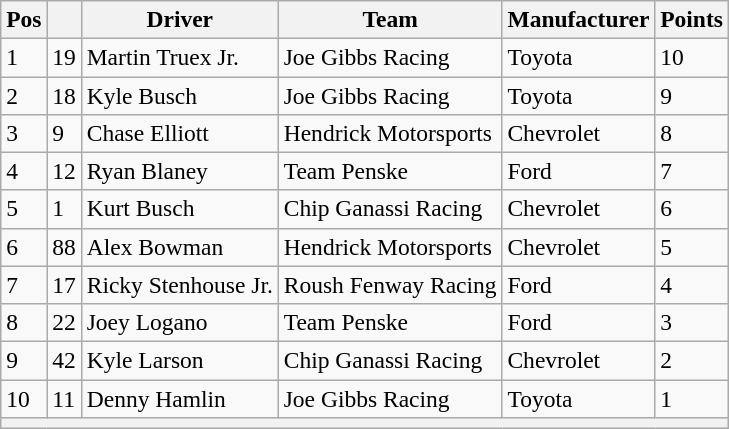<table class="wikitable" style="font-size:98%">
<tr>
<th>Pos</th>
<th></th>
<th>Driver</th>
<th>Team</th>
<th>Manufacturer</th>
<th>Points</th>
</tr>
<tr>
<td>1</td>
<td>19</td>
<td>Martin Truex Jr.</td>
<td>Joe Gibbs Racing</td>
<td>Toyota</td>
<td>10</td>
</tr>
<tr>
<td>2</td>
<td>18</td>
<td>Kyle Busch</td>
<td>Joe Gibbs Racing</td>
<td>Toyota</td>
<td>9</td>
</tr>
<tr>
<td>3</td>
<td>9</td>
<td>Chase Elliott</td>
<td>Hendrick Motorsports</td>
<td>Chevrolet</td>
<td>8</td>
</tr>
<tr>
<td>4</td>
<td>12</td>
<td>Ryan Blaney</td>
<td>Team Penske</td>
<td>Ford</td>
<td>7</td>
</tr>
<tr>
<td>5</td>
<td>1</td>
<td>Kurt Busch</td>
<td>Chip Ganassi Racing</td>
<td>Chevrolet</td>
<td>6</td>
</tr>
<tr>
<td>6</td>
<td>88</td>
<td>Alex Bowman</td>
<td>Hendrick Motorsports</td>
<td>Chevrolet</td>
<td>5</td>
</tr>
<tr>
<td>7</td>
<td>17</td>
<td>Ricky Stenhouse Jr.</td>
<td>Roush Fenway Racing</td>
<td>Ford</td>
<td>4</td>
</tr>
<tr>
<td>8</td>
<td>22</td>
<td>Joey Logano</td>
<td>Team Penske</td>
<td>Ford</td>
<td>3</td>
</tr>
<tr>
<td>9</td>
<td>42</td>
<td>Kyle Larson</td>
<td>Chip Ganassi Racing</td>
<td>Chevrolet</td>
<td>2</td>
</tr>
<tr>
<td>10</td>
<td>11</td>
<td>Denny Hamlin</td>
<td>Joe Gibbs Racing</td>
<td>Toyota</td>
<td>1</td>
</tr>
<tr>
<th colspan="6"></th>
</tr>
</table>
